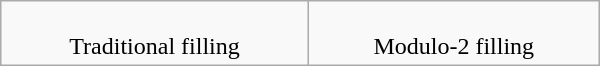<table class="wikitable" width="400" style="vertical-align:top;text-align:center">
<tr>
<td align=center><br>Traditional filling</td>
<td align=center><br>Modulo-2 filling</td>
</tr>
</table>
